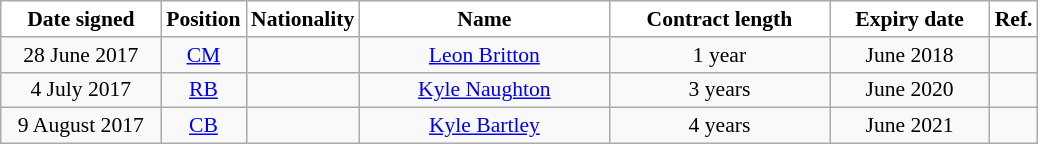<table class="wikitable" style="text-align:center; font-size:90%; ">
<tr>
<th style="background:white; color:black; width:100px;">Date signed</th>
<th style="background:white; color:black; width:50px;">Position</th>
<th style="background:white; color:black; width:50px;">Nationality</th>
<th style="background:white; color:black; width:160px;">Name</th>
<th style="background:white; color:black; width:140px;">Contract length</th>
<th style="background:white; color:black; width:100px;">Expiry date</th>
<th style="background:white; color:black;">Ref.</th>
</tr>
<tr>
<td>28 June 2017</td>
<td><a href='#'>CM</a></td>
<td></td>
<td><a href='#'>Leon Britton</a></td>
<td>1 year</td>
<td>June 2018</td>
<td></td>
</tr>
<tr>
<td>4 July 2017</td>
<td><a href='#'>RB</a></td>
<td></td>
<td><a href='#'>Kyle Naughton</a></td>
<td>3 years</td>
<td>June 2020</td>
<td></td>
</tr>
<tr>
<td>9 August 2017</td>
<td><a href='#'>CB</a></td>
<td></td>
<td><a href='#'>Kyle Bartley</a></td>
<td>4 years</td>
<td>June 2021</td>
<td></td>
</tr>
</table>
